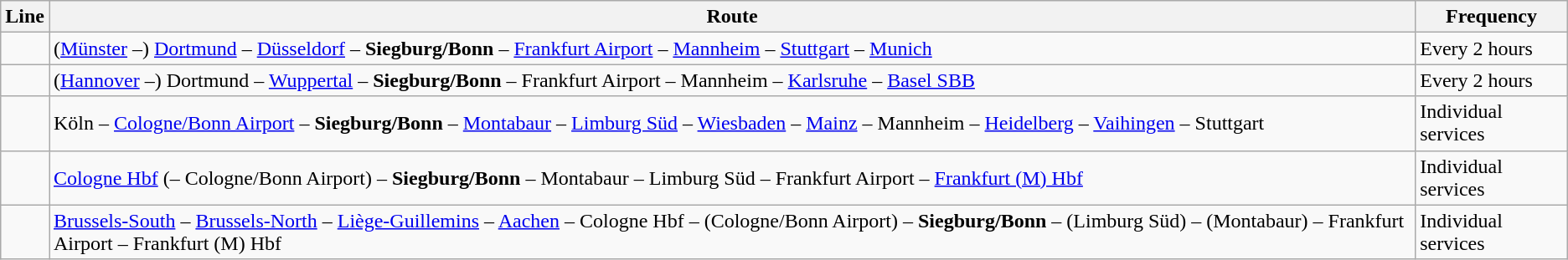<table class="wikitable">
<tr class="hintergrundfarbe5">
<th>Line</th>
<th>Route</th>
<th>Frequency</th>
</tr>
<tr>
<td></td>
<td>(<a href='#'>Münster</a> –) <a href='#'>Dortmund</a> – <a href='#'>Düsseldorf</a> – <strong>Siegburg/Bonn</strong> – <a href='#'>Frankfurt Airport</a> – <a href='#'>Mannheim</a> – <a href='#'>Stuttgart</a> – <a href='#'>Munich</a></td>
<td>Every 2 hours</td>
</tr>
<tr>
<td></td>
<td>(<a href='#'>Hannover</a> –) Dortmund – <a href='#'>Wuppertal</a> – <strong>Siegburg/Bonn</strong> – Frankfurt Airport – Mannheim – <a href='#'>Karlsruhe</a> – <a href='#'>Basel SBB</a></td>
<td>Every 2 hours</td>
</tr>
<tr>
<td></td>
<td>Köln – <a href='#'>Cologne/Bonn Airport</a> – <strong>Siegburg/Bonn</strong> – <a href='#'>Montabaur</a> – <a href='#'>Limburg Süd</a> – <a href='#'>Wiesbaden</a> – <a href='#'>Mainz</a> – Mannheim – <a href='#'>Heidelberg</a> – <a href='#'>Vaihingen</a> – Stuttgart</td>
<td>Individual services</td>
</tr>
<tr>
<td></td>
<td><a href='#'>Cologne Hbf</a> (– Cologne/Bonn Airport) – <strong>Siegburg/Bonn</strong> – Montabaur – Limburg Süd – Frankfurt Airport – <a href='#'>Frankfurt (M) Hbf</a></td>
<td>Individual services</td>
</tr>
<tr>
<td></td>
<td><a href='#'>Brussels-South</a> – <a href='#'>Brussels-North</a> – <a href='#'>Liège-Guillemins</a> – <a href='#'>Aachen</a> – Cologne Hbf – (Cologne/Bonn Airport) – <strong>Siegburg/Bonn</strong> – (Limburg Süd) – (Montabaur) – Frankfurt Airport – Frankfurt (M) Hbf</td>
<td>Individual services</td>
</tr>
</table>
